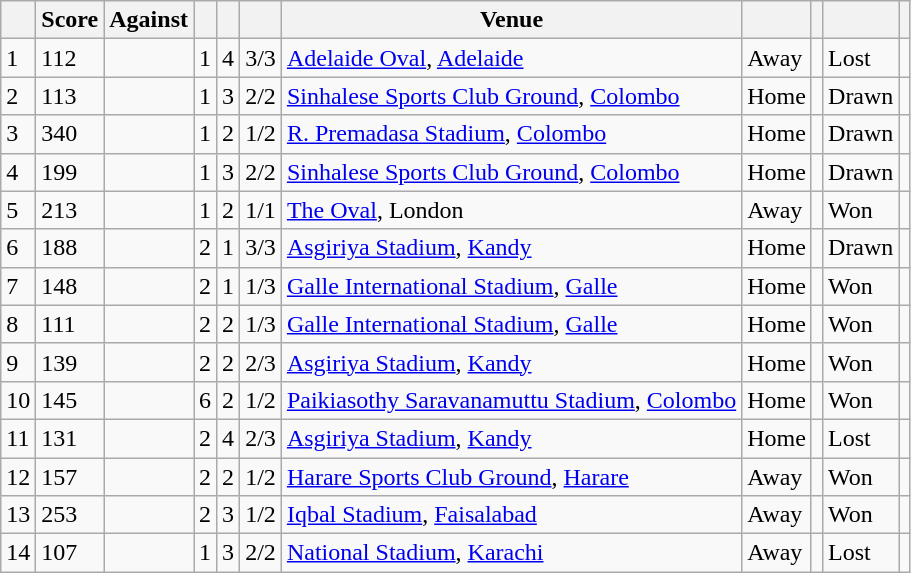<table class="wikitable sortable">
<tr>
<th></th>
<th>Score</th>
<th>Against</th>
<th><a href='#'></a></th>
<th><a href='#'></a></th>
<th></th>
<th>Venue</th>
<th></th>
<th></th>
<th></th>
<th class=unsortable></th>
</tr>
<tr>
<td>1</td>
<td> 112</td>
<td></td>
<td>1</td>
<td>4</td>
<td>3/3</td>
<td><a href='#'>Adelaide Oval</a>, <a href='#'>Adelaide</a></td>
<td>Away</td>
<td></td>
<td>Lost</td>
<td></td>
</tr>
<tr>
<td>2</td>
<td> 113</td>
<td></td>
<td>1</td>
<td>3</td>
<td>2/2</td>
<td><a href='#'>Sinhalese Sports Club Ground</a>, <a href='#'>Colombo</a></td>
<td>Home</td>
<td></td>
<td>Drawn</td>
<td></td>
</tr>
<tr>
<td>3</td>
<td> 340 </td>
<td></td>
<td>1</td>
<td>2</td>
<td>1/2</td>
<td><a href='#'>R. Premadasa Stadium</a>, <a href='#'>Colombo</a></td>
<td>Home</td>
<td></td>
<td>Drawn</td>
<td></td>
</tr>
<tr>
<td>4</td>
<td> 199</td>
<td></td>
<td>1</td>
<td>3</td>
<td>2/2</td>
<td><a href='#'>Sinhalese Sports Club Ground</a>, <a href='#'>Colombo</a></td>
<td>Home</td>
<td></td>
<td>Drawn</td>
<td></td>
</tr>
<tr>
<td>5</td>
<td> 213</td>
<td></td>
<td>1</td>
<td>2</td>
<td>1/1</td>
<td><a href='#'>The Oval</a>, London</td>
<td>Away</td>
<td></td>
<td>Won</td>
<td></td>
</tr>
<tr>
<td>6</td>
<td> 188 </td>
<td></td>
<td>2</td>
<td>1</td>
<td>3/3</td>
<td><a href='#'>Asgiriya Stadium</a>, <a href='#'>Kandy</a></td>
<td>Home</td>
<td></td>
<td>Drawn</td>
<td></td>
</tr>
<tr>
<td>7</td>
<td> 148 </td>
<td></td>
<td>2</td>
<td>1</td>
<td>1/3</td>
<td><a href='#'>Galle International Stadium</a>, <a href='#'>Galle</a></td>
<td>Home</td>
<td></td>
<td>Won</td>
<td></td>
</tr>
<tr>
<td>8</td>
<td> 111  </td>
<td></td>
<td>2</td>
<td>2</td>
<td>1/3</td>
<td><a href='#'>Galle International Stadium</a>, <a href='#'>Galle</a></td>
<td>Home</td>
<td></td>
<td>Won</td>
<td></td>
</tr>
<tr>
<td>9</td>
<td> 139 </td>
<td></td>
<td>2</td>
<td>2</td>
<td>2/3</td>
<td><a href='#'>Asgiriya Stadium</a>, <a href='#'>Kandy</a></td>
<td>Home</td>
<td></td>
<td>Won</td>
<td></td>
</tr>
<tr>
<td>10</td>
<td> 145 </td>
<td></td>
<td>6</td>
<td>2</td>
<td>1/2</td>
<td><a href='#'>Paikiasothy Saravanamuttu Stadium</a>, <a href='#'>Colombo</a></td>
<td>Home</td>
<td></td>
<td>Won</td>
<td></td>
</tr>
<tr>
<td>11</td>
<td> 131</td>
<td></td>
<td>2</td>
<td>4</td>
<td>2/3</td>
<td><a href='#'>Asgiriya Stadium</a>, <a href='#'>Kandy</a></td>
<td>Home</td>
<td></td>
<td>Lost</td>
<td></td>
</tr>
<tr>
<td>12</td>
<td> 157</td>
<td></td>
<td>2</td>
<td>2</td>
<td>1/2</td>
<td><a href='#'>Harare Sports Club Ground</a>, <a href='#'>Harare</a></td>
<td>Away</td>
<td></td>
<td>Won</td>
<td></td>
</tr>
<tr>
<td>13</td>
<td> 253 </td>
<td></td>
<td>2</td>
<td>3</td>
<td>1/2</td>
<td><a href='#'>Iqbal Stadium</a>, <a href='#'>Faisalabad</a></td>
<td>Away</td>
<td></td>
<td>Won</td>
<td></td>
</tr>
<tr>
<td>14</td>
<td> 107</td>
<td></td>
<td>1</td>
<td>3</td>
<td>2/2</td>
<td><a href='#'>National Stadium</a>, <a href='#'>Karachi</a></td>
<td>Away</td>
<td></td>
<td>Lost</td>
<td></td>
</tr>
</table>
